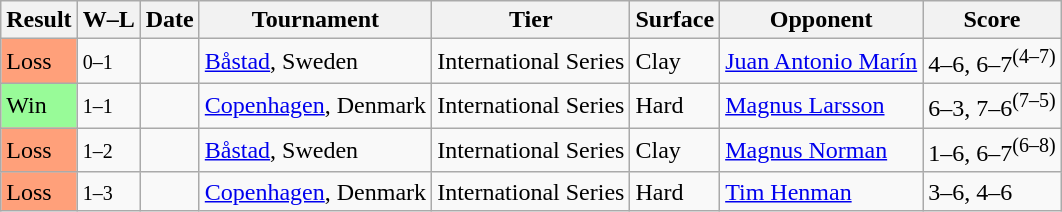<table class="sortable wikitable">
<tr>
<th>Result</th>
<th class="unsortable">W–L</th>
<th>Date</th>
<th>Tournament</th>
<th>Tier</th>
<th>Surface</th>
<th>Opponent</th>
<th class="unsortable">Score</th>
</tr>
<tr>
<td style="background:#ffa07a;">Loss</td>
<td><small>0–1</small></td>
<td><a href='#'></a></td>
<td><a href='#'>Båstad</a>, Sweden</td>
<td>International Series</td>
<td>Clay</td>
<td> <a href='#'>Juan Antonio Marín</a></td>
<td>4–6, 6–7<sup>(4–7)</sup></td>
</tr>
<tr>
<td style="background:#98fb98;">Win</td>
<td><small>1–1</small></td>
<td><a href='#'></a></td>
<td><a href='#'>Copenhagen</a>, Denmark</td>
<td>International Series</td>
<td>Hard</td>
<td> <a href='#'>Magnus Larsson</a></td>
<td>6–3, 7–6<sup>(7–5)</sup></td>
</tr>
<tr>
<td style="background:#ffa07a;">Loss</td>
<td><small>1–2</small></td>
<td><a href='#'></a></td>
<td><a href='#'>Båstad</a>, Sweden</td>
<td>International Series</td>
<td>Clay</td>
<td> <a href='#'>Magnus Norman</a></td>
<td>1–6, 6–7<sup>(6–8)</sup></td>
</tr>
<tr>
<td style="background:#ffa07a;">Loss</td>
<td><small>1–3</small></td>
<td><a href='#'></a></td>
<td><a href='#'>Copenhagen</a>, Denmark</td>
<td>International Series</td>
<td>Hard</td>
<td> <a href='#'>Tim Henman</a></td>
<td>3–6, 4–6</td>
</tr>
</table>
